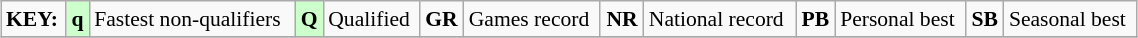<table class="wikitable" style="margin:0.5em auto; font-size:90%;position:relative;" width=60%>
<tr>
<td><strong>KEY:</strong></td>
<td bgcolor=ccffcc align=center><strong>q</strong></td>
<td>Fastest non-qualifiers</td>
<td bgcolor=ccffcc align=center><strong>Q</strong></td>
<td>Qualified</td>
<td align=center><strong>GR</strong></td>
<td>Games record</td>
<td align=center><strong>NR</strong></td>
<td>National record</td>
<td align=center><strong>PB</strong></td>
<td>Personal best</td>
<td align=center><strong>SB</strong></td>
<td>Seasonal best</td>
</tr>
<tr>
</tr>
</table>
